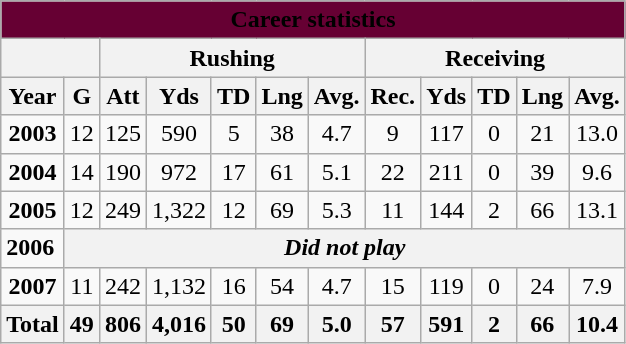<table class="wikitable">
<tr bgcolor="#660033">
<td colspan="12" align="center"><span><strong>Career statistics</strong></span></td>
</tr>
<tr>
<th colspan="2" align="center"></th>
<th colspan="5" align="center"><strong>Rushing</strong></th>
<th colspan="5" align="center"><strong>Receiving</strong></th>
</tr>
<tr align="center">
<th>Year</th>
<th>G</th>
<th>Att</th>
<th>Yds</th>
<th>TD</th>
<th>Lng</th>
<th>Avg.</th>
<th>Rec.</th>
<th>Yds</th>
<th>TD</th>
<th>Lng</th>
<th>Avg.</th>
</tr>
<tr align="center">
<td><strong>2003</strong></td>
<td>12</td>
<td>125</td>
<td>590</td>
<td>5</td>
<td>38</td>
<td>4.7</td>
<td>9</td>
<td>117</td>
<td>0</td>
<td>21</td>
<td>13.0</td>
</tr>
<tr align="center">
<td><strong>2004</strong></td>
<td>14</td>
<td>190</td>
<td>972</td>
<td>17</td>
<td>61</td>
<td>5.1</td>
<td>22</td>
<td>211</td>
<td>0</td>
<td>39</td>
<td>9.6</td>
</tr>
<tr align="center">
<td><strong>2005</strong></td>
<td>12</td>
<td>249</td>
<td>1,322</td>
<td>12</td>
<td>69</td>
<td>5.3</td>
<td>11</td>
<td>144</td>
<td>2</td>
<td>66</td>
<td>13.1</td>
</tr>
<tr>
<td><strong>2006 </strong></td>
<th colspan="12" align="center"><em>Did not play</em></th>
</tr>
<tr align="center">
<td><strong>2007</strong></td>
<td>11</td>
<td>242</td>
<td>1,132</td>
<td>16</td>
<td>54</td>
<td>4.7</td>
<td>15</td>
<td>119</td>
<td>0</td>
<td>24</td>
<td>7.9</td>
</tr>
<tr align="center">
<th><strong>Total</strong></th>
<th>49</th>
<th>806</th>
<th>4,016</th>
<th>50</th>
<th>69</th>
<th>5.0</th>
<th>57</th>
<th>591</th>
<th>2</th>
<th>66</th>
<th>10.4</th>
</tr>
</table>
